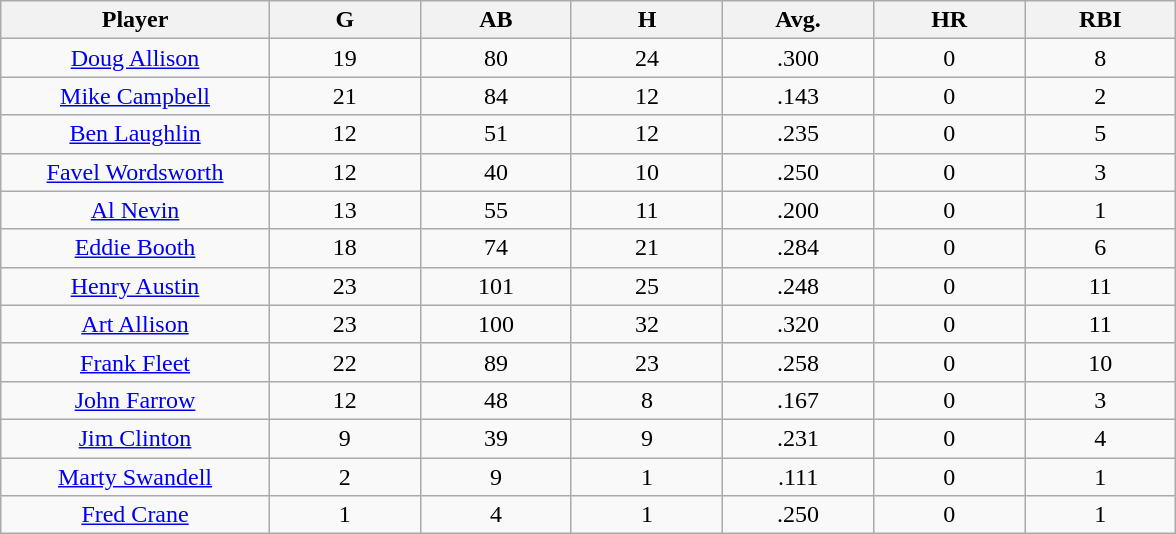<table class="wikitable sortable">
<tr>
<th bgcolor="#DDDDFF" width="16%">Player</th>
<th bgcolor="#DDDDFF" width="9%">G</th>
<th bgcolor="#DDDDFF" width="9%">AB</th>
<th bgcolor="#DDDDFF" width="9%">H</th>
<th bgcolor="#DDDDFF" width="9%">Avg.</th>
<th bgcolor="#DDDDFF" width="9%">HR</th>
<th bgcolor="#DDDDFF" width="9%">RBI</th>
</tr>
<tr align=center>
<td><a href='#'>Doug Allison</a></td>
<td>19</td>
<td>80</td>
<td>24</td>
<td>.300</td>
<td>0</td>
<td>8</td>
</tr>
<tr align=center>
<td><a href='#'>Mike Campbell</a></td>
<td>21</td>
<td>84</td>
<td>12</td>
<td>.143</td>
<td>0</td>
<td>2</td>
</tr>
<tr align=center>
<td><a href='#'>Ben Laughlin</a></td>
<td>12</td>
<td>51</td>
<td>12</td>
<td>.235</td>
<td>0</td>
<td>5</td>
</tr>
<tr align=center>
<td><a href='#'>Favel Wordsworth</a></td>
<td>12</td>
<td>40</td>
<td>10</td>
<td>.250</td>
<td>0</td>
<td>3</td>
</tr>
<tr align=center>
<td><a href='#'>Al Nevin</a></td>
<td>13</td>
<td>55</td>
<td>11</td>
<td>.200</td>
<td>0</td>
<td>1</td>
</tr>
<tr align=center>
<td><a href='#'>Eddie Booth</a></td>
<td>18</td>
<td>74</td>
<td>21</td>
<td>.284</td>
<td>0</td>
<td>6</td>
</tr>
<tr align=center>
<td><a href='#'>Henry Austin</a></td>
<td>23</td>
<td>101</td>
<td>25</td>
<td>.248</td>
<td>0</td>
<td>11</td>
</tr>
<tr align=center>
<td><a href='#'>Art Allison</a></td>
<td>23</td>
<td>100</td>
<td>32</td>
<td>.320</td>
<td>0</td>
<td>11</td>
</tr>
<tr align=center>
<td><a href='#'>Frank Fleet</a></td>
<td>22</td>
<td>89</td>
<td>23</td>
<td>.258</td>
<td>0</td>
<td>10</td>
</tr>
<tr align=center>
<td><a href='#'>John Farrow</a></td>
<td>12</td>
<td>48</td>
<td>8</td>
<td>.167</td>
<td>0</td>
<td>3</td>
</tr>
<tr align=center>
<td><a href='#'>Jim Clinton</a></td>
<td>9</td>
<td>39</td>
<td>9</td>
<td>.231</td>
<td>0</td>
<td>4</td>
</tr>
<tr align=center>
<td><a href='#'>Marty Swandell</a></td>
<td>2</td>
<td>9</td>
<td>1</td>
<td>.111</td>
<td>0</td>
<td>1</td>
</tr>
<tr align=center>
<td><a href='#'>Fred Crane</a></td>
<td>1</td>
<td>4</td>
<td>1</td>
<td>.250</td>
<td>0</td>
<td>1</td>
</tr>
</table>
